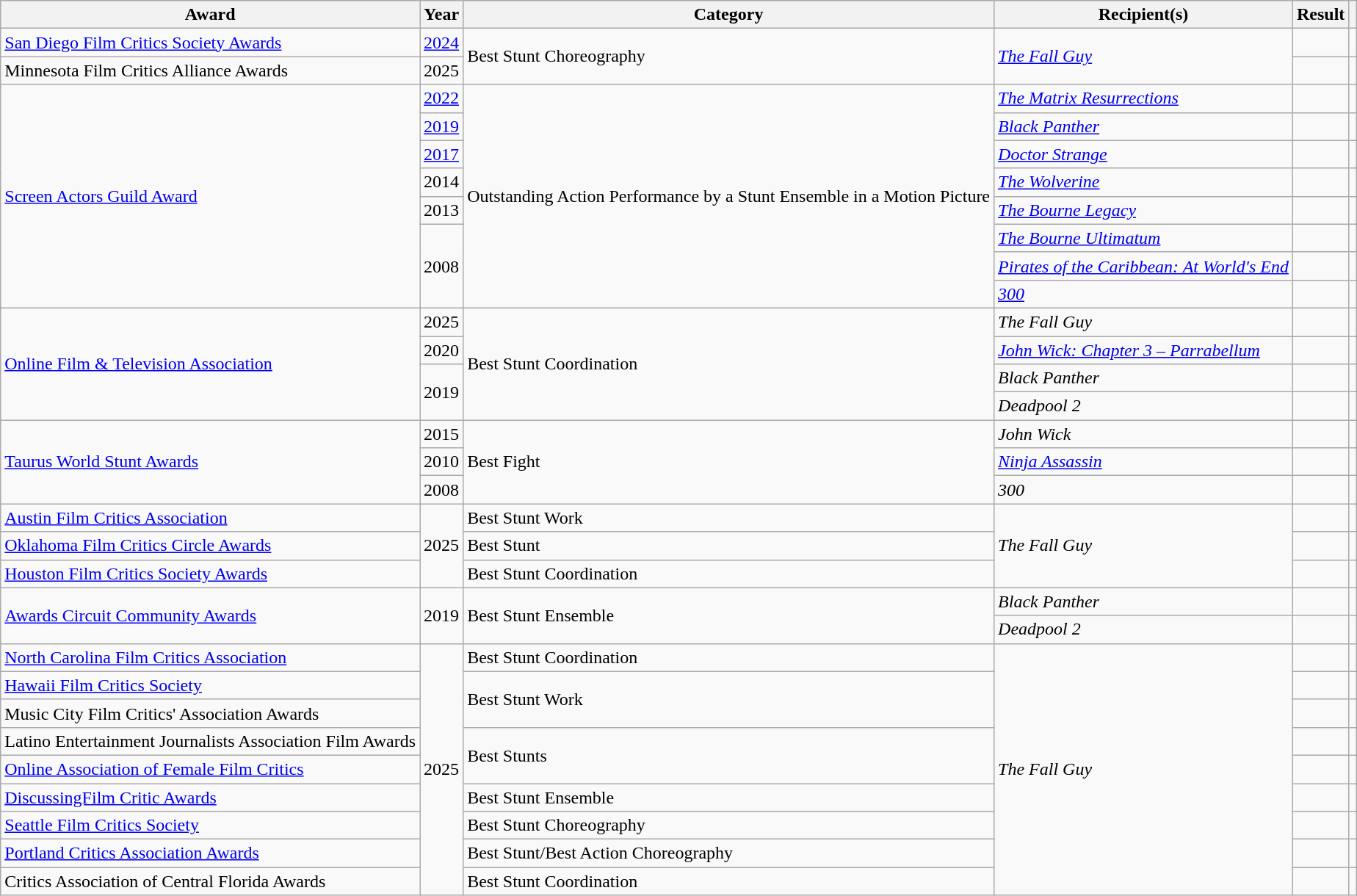<table class="wikitable sortable">
<tr>
<th>Award</th>
<th>Year</th>
<th>Category</th>
<th>Recipient(s)</th>
<th>Result</th>
<th></th>
</tr>
<tr>
<td><a href='#'>San Diego Film Critics Society Awards</a></td>
<td><a href='#'>2024</a></td>
<td rowspan="2">Best Stunt Choreography</td>
<td rowspan="2"><a href='#'><em>The Fall Guy</em></a></td>
<td></td>
<td></td>
</tr>
<tr>
<td>Minnesota Film Critics Alliance Awards</td>
<td>2025</td>
<td></td>
<td></td>
</tr>
<tr>
<td rowspan="8"><a href='#'>Screen Actors Guild Award</a></td>
<td><a href='#'>2022</a></td>
<td rowspan="8">Outstanding Action Performance by a Stunt Ensemble in a Motion Picture</td>
<td><a href='#'><em>The Matrix Resurrections</em></a></td>
<td></td>
<td></td>
</tr>
<tr>
<td><a href='#'>2019</a></td>
<td><em><a href='#'>Black Panther</a></em></td>
<td></td>
<td></td>
</tr>
<tr>
<td><a href='#'>2017</a></td>
<td><a href='#'><em>Doctor Strange</em></a></td>
<td></td>
<td></td>
</tr>
<tr>
<td>2014</td>
<td><em><a href='#'>The Wolverine</a></em></td>
<td></td>
<td></td>
</tr>
<tr>
<td>2013</td>
<td><em><a href='#'>The Bourne Legacy</a></em></td>
<td></td>
<td></td>
</tr>
<tr>
<td rowspan="3">2008</td>
<td><em><a href='#'>The Bourne Ultimatum</a></em></td>
<td></td>
<td></td>
</tr>
<tr>
<td><em><a href='#'>Pirates of the Caribbean: At World's End</a></em></td>
<td></td>
<td></td>
</tr>
<tr>
<td><em><a href='#'>300</a></em></td>
<td></td>
<td></td>
</tr>
<tr>
<td rowspan="4"><a href='#'>Online Film & Television Association</a></td>
<td>2025</td>
<td rowspan="4">Best Stunt Coordination</td>
<td><em>The Fall Guy</em></td>
<td></td>
<td></td>
</tr>
<tr>
<td>2020</td>
<td><a href='#'><em>John Wick: Chapter 3 – Parrabellum</em></a></td>
<td></td>
<td></td>
</tr>
<tr>
<td rowspan="2">2019</td>
<td><em>Black Panther</em></td>
<td></td>
<td></td>
</tr>
<tr>
<td><em>Deadpool 2</em></td>
<td></td>
<td></td>
</tr>
<tr>
<td rowspan="3"><a href='#'>Taurus World Stunt Awards</a></td>
<td>2015</td>
<td rowspan="3">Best Fight</td>
<td><em>John Wick</em></td>
<td></td>
<td></td>
</tr>
<tr>
<td>2010</td>
<td><em><a href='#'>Ninja Assassin</a></em></td>
<td></td>
<td></td>
</tr>
<tr>
<td>2008</td>
<td><em>300</em></td>
<td></td>
<td></td>
</tr>
<tr>
<td><a href='#'>Austin Film Critics Association</a></td>
<td rowspan="3">2025</td>
<td>Best Stunt Work</td>
<td rowspan="3"><em>The Fall Guy</em></td>
<td></td>
<td></td>
</tr>
<tr>
<td><a href='#'>Oklahoma Film Critics Circle Awards</a></td>
<td>Best Stunt</td>
<td></td>
<td></td>
</tr>
<tr>
<td><a href='#'>Houston Film Critics Society Awards</a></td>
<td>Best Stunt Coordination</td>
<td></td>
<td></td>
</tr>
<tr>
<td rowspan="2"><a href='#'>Awards Circuit Community Awards</a></td>
<td rowspan="2">2019</td>
<td rowspan="2">Best Stunt Ensemble</td>
<td><em>Black Panther</em></td>
<td></td>
<td></td>
</tr>
<tr>
<td><em>Deadpool 2</em></td>
<td></td>
<td></td>
</tr>
<tr>
<td><a href='#'>North Carolina Film Critics Association</a></td>
<td rowspan="9">2025</td>
<td>Best Stunt Coordination</td>
<td rowspan="9"><em>The Fall Guy</em></td>
<td></td>
<td></td>
</tr>
<tr>
<td><a href='#'>Hawaii Film Critics Society</a></td>
<td rowspan="2">Best Stunt Work</td>
<td></td>
<td></td>
</tr>
<tr>
<td>Music City Film Critics' Association Awards</td>
<td></td>
<td></td>
</tr>
<tr>
<td>Latino Entertainment Journalists Association Film Awards</td>
<td rowspan="2">Best Stunts</td>
<td></td>
<td></td>
</tr>
<tr>
<td><a href='#'>Online Association of Female Film Critics</a></td>
<td></td>
<td></td>
</tr>
<tr>
<td><a href='#'>DiscussingFilm Critic Awards</a></td>
<td>Best Stunt Ensemble</td>
<td></td>
<td></td>
</tr>
<tr>
<td><a href='#'>Seattle Film Critics Society</a></td>
<td>Best Stunt Choreography</td>
<td></td>
<td></td>
</tr>
<tr>
<td><a href='#'>Portland Critics Association Awards</a></td>
<td>Best Stunt/Best Action Choreography</td>
<td></td>
<td></td>
</tr>
<tr>
<td>Critics Association of Central Florida Awards</td>
<td>Best Stunt Coordination</td>
<td></td>
<td></td>
</tr>
</table>
